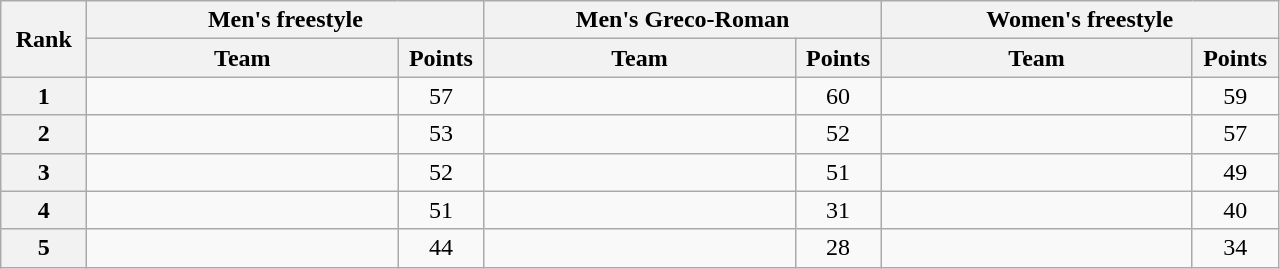<table class="wikitable" style="text-align:center;">
<tr>
<th rowspan="2" width="50">Rank</th>
<th colspan="2">Men's freestyle</th>
<th colspan="2">Men's Greco-Roman</th>
<th colspan="2">Women's freestyle</th>
</tr>
<tr>
<th width="200">Team</th>
<th width="50">Points</th>
<th width="200">Team</th>
<th width="50">Points</th>
<th width="200">Team</th>
<th width="50">Points</th>
</tr>
<tr>
<th>1</th>
<td align="left"></td>
<td>57</td>
<td align="left"></td>
<td>60</td>
<td align="left"></td>
<td>59</td>
</tr>
<tr>
<th>2</th>
<td align="left"></td>
<td>53</td>
<td align="left"></td>
<td>52</td>
<td align="left"></td>
<td>57</td>
</tr>
<tr>
<th>3</th>
<td align="left"></td>
<td>52</td>
<td align="left"></td>
<td>51</td>
<td align="left"></td>
<td>49</td>
</tr>
<tr>
<th>4</th>
<td align="left"></td>
<td>51</td>
<td align="left"></td>
<td>31</td>
<td align="left"></td>
<td>40</td>
</tr>
<tr>
<th>5</th>
<td align="left"></td>
<td>44</td>
<td align="left"></td>
<td>28</td>
<td align="left"></td>
<td>34</td>
</tr>
</table>
